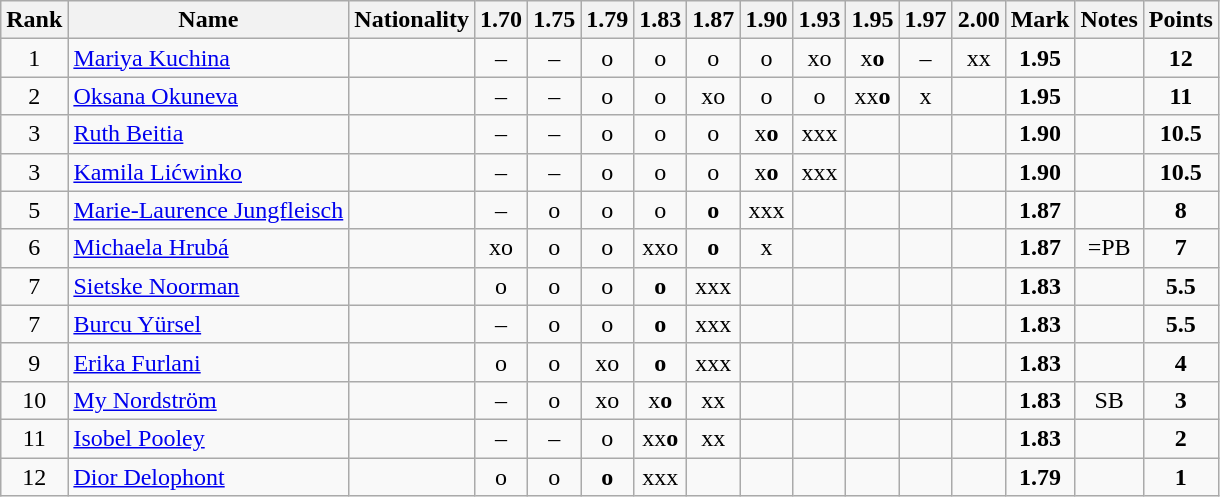<table class="wikitable sortable" style="text-align:center">
<tr>
<th>Rank</th>
<th>Name</th>
<th>Nationality</th>
<th>1.70</th>
<th>1.75</th>
<th>1.79</th>
<th>1.83</th>
<th>1.87</th>
<th>1.90</th>
<th>1.93</th>
<th>1.95</th>
<th>1.97</th>
<th>2.00</th>
<th>Mark</th>
<th>Notes</th>
<th>Points</th>
</tr>
<tr>
<td>1</td>
<td align=left><a href='#'>Mariya Kuchina</a></td>
<td align=left></td>
<td>–</td>
<td>–</td>
<td>o</td>
<td>o</td>
<td>o</td>
<td>o</td>
<td>xo</td>
<td>x<strong>o</strong></td>
<td>–</td>
<td>xx</td>
<td><strong>1.95</strong></td>
<td></td>
<td><strong>12</strong></td>
</tr>
<tr>
<td>2</td>
<td align=left><a href='#'>Oksana Okuneva</a></td>
<td align=left></td>
<td>–</td>
<td>–</td>
<td>o</td>
<td>o</td>
<td>xo</td>
<td>o</td>
<td>o</td>
<td>xx<strong>o</strong></td>
<td>x</td>
<td></td>
<td><strong>1.95</strong></td>
<td></td>
<td><strong>11</strong></td>
</tr>
<tr>
<td>3</td>
<td align=left><a href='#'>Ruth Beitia</a></td>
<td align=left></td>
<td>–</td>
<td>–</td>
<td>o</td>
<td>o</td>
<td>o</td>
<td>x<strong>o</strong></td>
<td>xxx</td>
<td></td>
<td></td>
<td></td>
<td><strong>1.90</strong></td>
<td></td>
<td><strong>10.5</strong></td>
</tr>
<tr>
<td>3</td>
<td align=left><a href='#'>Kamila Lićwinko</a></td>
<td align=left></td>
<td>–</td>
<td>–</td>
<td>o</td>
<td>o</td>
<td>o</td>
<td>x<strong>o</strong></td>
<td>xxx</td>
<td></td>
<td></td>
<td></td>
<td><strong>1.90</strong></td>
<td></td>
<td><strong>10.5</strong></td>
</tr>
<tr>
<td>5</td>
<td align=left><a href='#'>Marie-Laurence Jungfleisch</a></td>
<td align=left></td>
<td>–</td>
<td>o</td>
<td>o</td>
<td>o</td>
<td><strong>o</strong></td>
<td>xxx</td>
<td></td>
<td></td>
<td></td>
<td></td>
<td><strong>1.87</strong></td>
<td></td>
<td><strong>8</strong></td>
</tr>
<tr>
<td>6</td>
<td align=left><a href='#'>Michaela Hrubá</a></td>
<td align=left></td>
<td>xo</td>
<td>o</td>
<td>o</td>
<td>xxo</td>
<td><strong>o</strong></td>
<td>x</td>
<td></td>
<td></td>
<td></td>
<td></td>
<td><strong>1.87</strong></td>
<td>=PB</td>
<td><strong>7</strong></td>
</tr>
<tr>
<td>7</td>
<td align=left><a href='#'>Sietske Noorman</a></td>
<td align=left></td>
<td>o</td>
<td>o</td>
<td>o</td>
<td><strong>o</strong></td>
<td>xxx</td>
<td></td>
<td></td>
<td></td>
<td></td>
<td></td>
<td><strong>1.83</strong></td>
<td></td>
<td><strong>5.5</strong></td>
</tr>
<tr>
<td>7</td>
<td align=left><a href='#'>Burcu Yürsel</a></td>
<td align=left></td>
<td>–</td>
<td>o</td>
<td>o</td>
<td><strong>o</strong></td>
<td>xxx</td>
<td></td>
<td></td>
<td></td>
<td></td>
<td></td>
<td><strong>1.83</strong></td>
<td></td>
<td><strong>5.5</strong></td>
</tr>
<tr>
<td>9</td>
<td align=left><a href='#'>Erika Furlani</a></td>
<td align=left></td>
<td>o</td>
<td>o</td>
<td>xo</td>
<td><strong>o</strong></td>
<td>xxx</td>
<td></td>
<td></td>
<td></td>
<td></td>
<td></td>
<td><strong>1.83</strong></td>
<td></td>
<td><strong>4</strong></td>
</tr>
<tr>
<td>10</td>
<td align=left><a href='#'>My Nordström</a></td>
<td align=left></td>
<td>–</td>
<td>o</td>
<td>xo</td>
<td>x<strong>o</strong></td>
<td>xx</td>
<td></td>
<td></td>
<td></td>
<td></td>
<td></td>
<td><strong>1.83</strong></td>
<td>SB</td>
<td><strong>3</strong></td>
</tr>
<tr>
<td>11</td>
<td align=left><a href='#'>Isobel Pooley</a></td>
<td align=left></td>
<td>–</td>
<td>–</td>
<td>o</td>
<td>xx<strong>o</strong></td>
<td>xx</td>
<td></td>
<td></td>
<td></td>
<td></td>
<td></td>
<td><strong>1.83</strong></td>
<td></td>
<td><strong>2</strong></td>
</tr>
<tr>
<td>12</td>
<td align=left><a href='#'>Dior Delophont</a></td>
<td align=left></td>
<td>o</td>
<td>o</td>
<td><strong>o</strong></td>
<td>xxx</td>
<td></td>
<td></td>
<td></td>
<td></td>
<td></td>
<td></td>
<td><strong>1.79</strong></td>
<td></td>
<td><strong>1</strong></td>
</tr>
</table>
